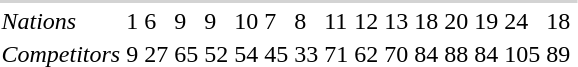<table>
<tr>
</tr>
<tr>
</tr>
<tr>
</tr>
<tr>
</tr>
<tr>
</tr>
<tr>
</tr>
<tr>
</tr>
<tr>
</tr>
<tr>
</tr>
<tr>
</tr>
<tr>
</tr>
<tr>
</tr>
<tr>
</tr>
<tr>
</tr>
<tr>
</tr>
<tr>
</tr>
<tr>
</tr>
<tr>
</tr>
<tr>
</tr>
<tr>
</tr>
<tr>
</tr>
<tr>
</tr>
<tr>
</tr>
<tr>
</tr>
<tr>
</tr>
<tr>
</tr>
<tr>
</tr>
<tr>
</tr>
<tr>
</tr>
<tr>
</tr>
<tr>
</tr>
<tr>
</tr>
<tr>
</tr>
<tr>
</tr>
<tr>
</tr>
<tr>
<td colspan=30 bgcolor=lightgray></td>
</tr>
<tr>
<td align=left><em>Nations</em></td>
<td>1</td>
<td>6</td>
<td>9</td>
<td>9</td>
<td>10</td>
<td>7</td>
<td>8</td>
<td>11</td>
<td>12</td>
<td>13</td>
<td>18</td>
<td>20</td>
<td>19</td>
<td>24</td>
<td>18</td>
<td></td>
</tr>
<tr>
<td align=left><em>Competitors</em></td>
<td>9</td>
<td>27</td>
<td>65</td>
<td>52</td>
<td>54</td>
<td>45</td>
<td>33</td>
<td>71</td>
<td>62</td>
<td>70</td>
<td>84</td>
<td>88</td>
<td>84</td>
<td>105</td>
<td>89</td>
<td></td>
</tr>
<tr>
</tr>
</table>
